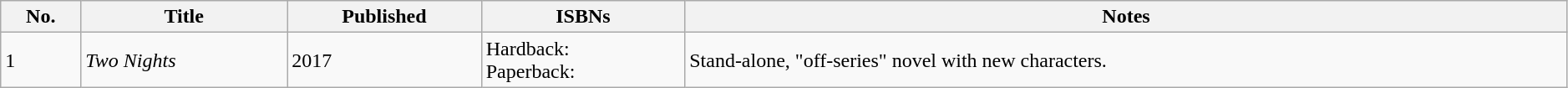<table class="wikitable" style="width:99%;">
<tr>
<th>No.</th>
<th>Title</th>
<th>Published</th>
<th>ISBNs</th>
<th>Notes</th>
</tr>
<tr>
<td>1</td>
<td><em>Two Nights</em></td>
<td>2017</td>
<td>Hardback: <br>Paperback: </td>
<td>Stand-alone, "off-series" novel with new characters.</td>
</tr>
</table>
